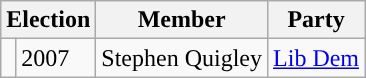<table class="wikitable">
<tr>
<th colspan="2">Election</th>
<th>Member</th>
<th>Party</th>
</tr>
<tr>
<td style="background-color: "></td>
<td>2007</td>
<td>Stephen Quigley</td>
<td><a href='#'>Lib Dem</a></td>
</tr>
</table>
